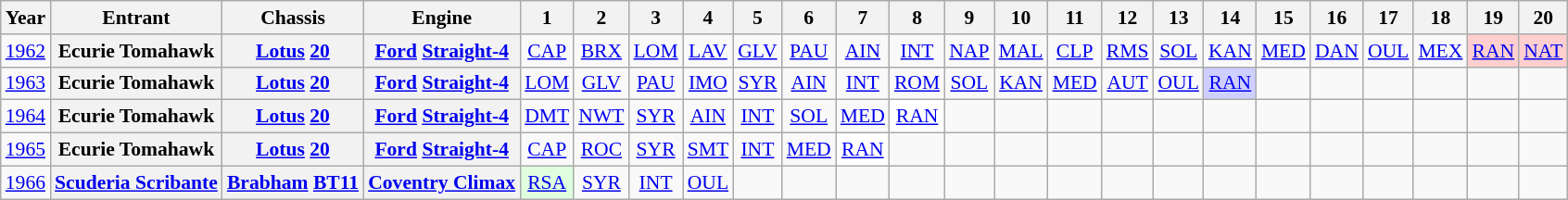<table class="wikitable" style="text-align:center; font-size:90%">
<tr>
<th>Year</th>
<th>Entrant</th>
<th>Chassis</th>
<th>Engine</th>
<th>1</th>
<th>2</th>
<th>3</th>
<th>4</th>
<th>5</th>
<th>6</th>
<th>7</th>
<th>8</th>
<th>9</th>
<th>10</th>
<th>11</th>
<th>12</th>
<th>13</th>
<th>14</th>
<th>15</th>
<th>16</th>
<th>17</th>
<th>18</th>
<th>19</th>
<th>20</th>
</tr>
<tr>
<td><a href='#'>1962</a></td>
<th>Ecurie Tomahawk</th>
<th><a href='#'>Lotus</a> <a href='#'>20</a></th>
<th><a href='#'>Ford</a> <a href='#'>Straight-4</a></th>
<td><a href='#'>CAP</a></td>
<td><a href='#'>BRX</a></td>
<td><a href='#'>LOM</a></td>
<td><a href='#'>LAV</a></td>
<td><a href='#'>GLV</a></td>
<td><a href='#'>PAU</a></td>
<td><a href='#'>AIN</a></td>
<td><a href='#'>INT</a></td>
<td><a href='#'>NAP</a></td>
<td><a href='#'>MAL</a></td>
<td><a href='#'>CLP</a></td>
<td><a href='#'>RMS</a></td>
<td><a href='#'>SOL</a></td>
<td><a href='#'>KAN</a></td>
<td><a href='#'>MED</a></td>
<td><a href='#'>DAN</a></td>
<td><a href='#'>OUL</a></td>
<td><a href='#'>MEX</a></td>
<td style="background:#ffcfcf;"><a href='#'>RAN</a><br></td>
<td style="background:#ffcfcf;"><a href='#'>NAT</a><br></td>
</tr>
<tr>
<td><a href='#'>1963</a></td>
<th>Ecurie Tomahawk</th>
<th><a href='#'>Lotus</a> <a href='#'>20</a></th>
<th><a href='#'>Ford</a> <a href='#'>Straight-4</a></th>
<td><a href='#'>LOM</a></td>
<td><a href='#'>GLV</a></td>
<td><a href='#'>PAU</a></td>
<td><a href='#'>IMO</a></td>
<td><a href='#'>SYR</a></td>
<td><a href='#'>AIN</a></td>
<td><a href='#'>INT</a></td>
<td><a href='#'>ROM</a></td>
<td><a href='#'>SOL</a></td>
<td><a href='#'>KAN</a></td>
<td><a href='#'>MED</a></td>
<td><a href='#'>AUT</a></td>
<td><a href='#'>OUL</a></td>
<td style="background:#cfcfff;"><a href='#'>RAN</a><br></td>
<td></td>
<td></td>
<td></td>
<td></td>
<td></td>
<td></td>
</tr>
<tr>
<td><a href='#'>1964</a></td>
<th>Ecurie Tomahawk</th>
<th><a href='#'>Lotus</a> <a href='#'>20</a></th>
<th><a href='#'>Ford</a> <a href='#'>Straight-4</a></th>
<td><a href='#'>DMT</a></td>
<td><a href='#'>NWT</a></td>
<td><a href='#'>SYR</a></td>
<td><a href='#'>AIN</a></td>
<td><a href='#'>INT</a></td>
<td><a href='#'>SOL</a></td>
<td><a href='#'>MED</a></td>
<td style="background:#FFFFFF;"><a href='#'>RAN</a><br></td>
<td></td>
<td></td>
<td></td>
<td></td>
<td></td>
<td></td>
<td></td>
<td></td>
<td></td>
<td></td>
<td></td>
<td></td>
</tr>
<tr>
<td><a href='#'>1965</a></td>
<th>Ecurie Tomahawk</th>
<th><a href='#'>Lotus</a> <a href='#'>20</a></th>
<th><a href='#'>Ford</a> <a href='#'>Straight-4</a></th>
<td><a href='#'>CAP</a><br></td>
<td><a href='#'>ROC</a></td>
<td><a href='#'>SYR</a></td>
<td><a href='#'>SMT</a></td>
<td><a href='#'>INT</a></td>
<td><a href='#'>MED</a></td>
<td style="background:#FFFFFF;"><a href='#'>RAN</a><br></td>
<td></td>
<td></td>
<td></td>
<td></td>
<td></td>
<td></td>
<td></td>
<td></td>
<td></td>
<td></td>
<td></td>
<td></td>
<td></td>
</tr>
<tr>
<td><a href='#'>1966</a></td>
<th><a href='#'>Scuderia Scribante</a></th>
<th><a href='#'>Brabham</a> <a href='#'>BT11</a></th>
<th><a href='#'>Coventry Climax</a></th>
<td style="background:#DFFFDF;"><a href='#'>RSA</a><br></td>
<td><a href='#'>SYR</a></td>
<td><a href='#'>INT</a></td>
<td><a href='#'>OUL</a></td>
<td></td>
<td></td>
<td></td>
<td></td>
<td></td>
<td></td>
<td></td>
<td></td>
<td></td>
<td></td>
<td></td>
<td></td>
<td></td>
<td></td>
<td></td>
<td></td>
</tr>
</table>
